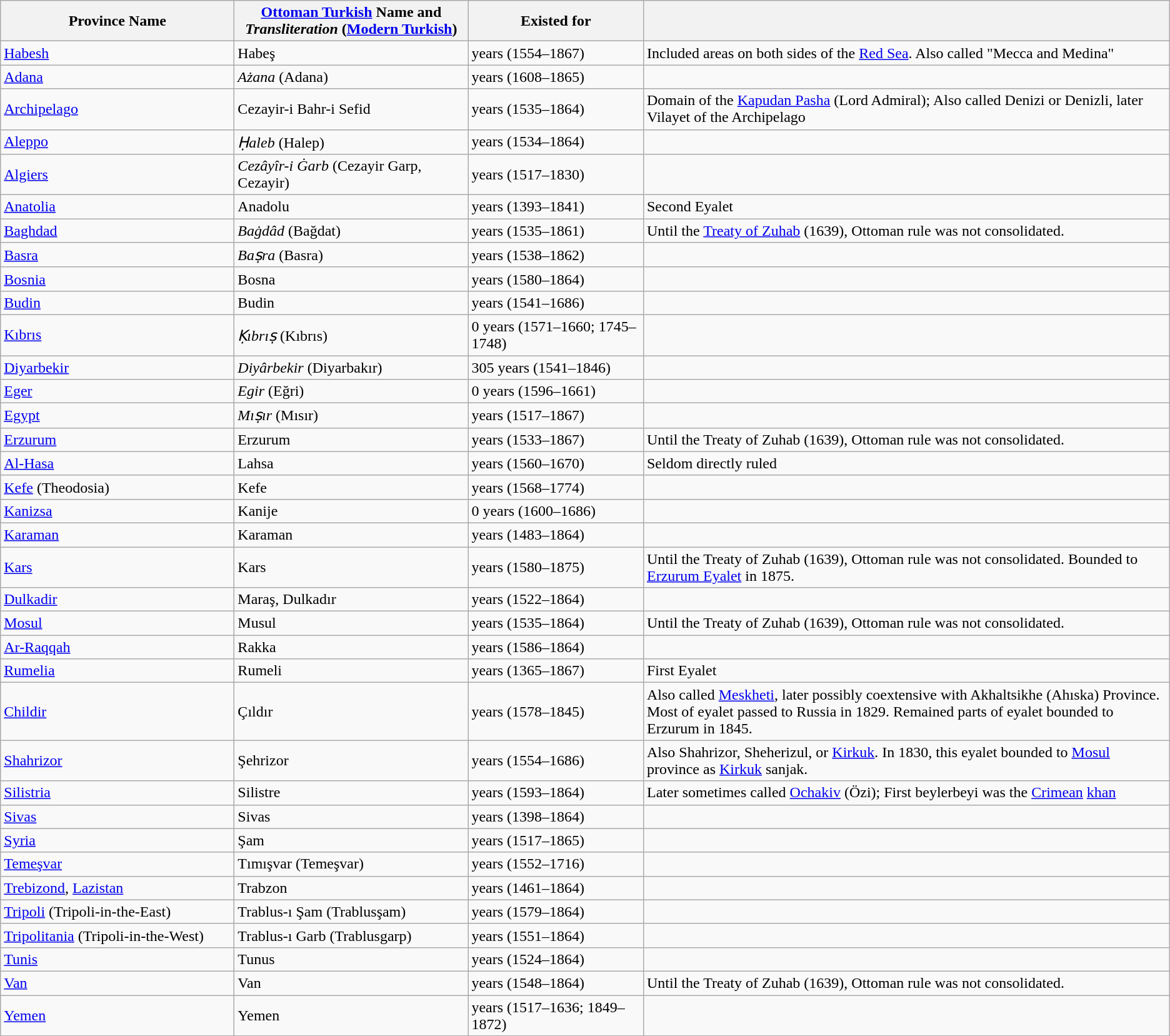<table class="wikitable sortable">
<tr>
<th width="20%">Province Name</th>
<th width="20%"><a href='#'>Ottoman Turkish</a> Name and <em>Transliteration</em> (<a href='#'>Modern Turkish</a>) </th>
<th width="15%">Existed for</th>
<th width="45%"></th>
</tr>
<tr>
<td><a href='#'>Habesh</a></td>
<td>Habeş</td>
<td> years (1554–1867)</td>
<td>Included areas on both sides of the <a href='#'>Red Sea</a>. Also called "Mecca and Medina"</td>
</tr>
<tr>
<td><a href='#'>Adana</a></td>
<td> <em>Ażana</em> (Adana)</td>
<td> years (1608–1865)</td>
<td></td>
</tr>
<tr>
<td><a href='#'>Archipelago</a></td>
<td> Cezayir-i Bahr-i Sefid</td>
<td> years (1535–1864)</td>
<td>Domain of the <a href='#'>Kapudan Pasha</a> (Lord Admiral); Also called Denizi or Denizli, later Vilayet of the Archipelago</td>
</tr>
<tr>
<td><a href='#'>Aleppo</a></td>
<td> <em>Ḥaleb</em> (Halep)</td>
<td> years (1534–1864)</td>
<td></td>
</tr>
<tr>
<td><a href='#'>Algiers</a></td>
<td> <em>Cezâyîr-i Ġarb</em> (Cezayir Garp, Cezayir)</td>
<td> years (1517–1830)</td>
<td></td>
</tr>
<tr>
<td><a href='#'>Anatolia</a></td>
<td>Anadolu</td>
<td> years (1393–1841)</td>
<td>Second Eyalet</td>
</tr>
<tr>
<td><a href='#'>Baghdad</a></td>
<td> <em>Baġdâd</em> (Bağdat)</td>
<td> years (1535–1861)</td>
<td>Until the <a href='#'>Treaty of Zuhab</a> (1639), Ottoman rule was not consolidated.</td>
</tr>
<tr>
<td><a href='#'>Basra</a></td>
<td> <em>Baṣra</em> (Basra)</td>
<td> years (1538–1862)</td>
<td></td>
</tr>
<tr>
<td><a href='#'>Bosnia</a></td>
<td>Bosna</td>
<td> years (1580–1864)</td>
<td></td>
</tr>
<tr>
<td><a href='#'>Budin</a></td>
<td>Budin</td>
<td> years (1541–1686)</td>
<td></td>
</tr>
<tr>
<td><a href='#'>Kıbrıs</a></td>
<td> <em>Ḳıbrıṣ</em> (Kıbrıs)</td>
<td>0 years (1571–1660; 1745–1748)</td>
<td></td>
</tr>
<tr>
<td><a href='#'>Diyarbekir</a></td>
<td> <em>Diyârbekir</em> (Diyarbakır)</td>
<td>305 years (1541–1846)</td>
<td></td>
</tr>
<tr>
<td><a href='#'>Eger</a></td>
<td> <em>Egir</em> (Eğri)</td>
<td>0 years (1596–1661)</td>
<td></td>
</tr>
<tr>
<td><a href='#'>Egypt</a></td>
<td> <em>Mıṣır</em> (Mısır)</td>
<td> years (1517–1867)</td>
<td></td>
</tr>
<tr>
<td><a href='#'>Erzurum</a></td>
<td>Erzurum</td>
<td> years (1533–1867)</td>
<td>Until the Treaty of Zuhab (1639), Ottoman rule was not consolidated.</td>
</tr>
<tr>
<td><a href='#'>Al-Hasa</a></td>
<td>Lahsa</td>
<td> years (1560–1670)</td>
<td>Seldom directly ruled</td>
</tr>
<tr>
<td><a href='#'>Kefe</a> (Theodosia)</td>
<td> Kefe</td>
<td> years (1568–1774)</td>
<td></td>
</tr>
<tr>
<td><a href='#'>Kanizsa</a></td>
<td>Kanije</td>
<td>0 years (1600–1686)</td>
<td></td>
</tr>
<tr>
<td><a href='#'>Karaman</a></td>
<td>Karaman</td>
<td> years (1483–1864)</td>
<td></td>
</tr>
<tr>
<td><a href='#'>Kars</a></td>
<td>Kars</td>
<td> years (1580–1875)</td>
<td>Until the Treaty of Zuhab (1639), Ottoman rule was not consolidated. Bounded to <a href='#'>Erzurum Eyalet</a> in 1875.</td>
</tr>
<tr>
<td><a href='#'>Dulkadir</a></td>
<td>Maraş, Dulkadır</td>
<td> years (1522–1864)</td>
<td></td>
</tr>
<tr>
<td><a href='#'>Mosul</a></td>
<td>Musul</td>
<td> years (1535–1864)</td>
<td>Until the Treaty of Zuhab (1639), Ottoman rule was not consolidated.</td>
</tr>
<tr>
<td><a href='#'>Ar-Raqqah</a></td>
<td>Rakka</td>
<td> years (1586–1864)</td>
<td></td>
</tr>
<tr>
<td><a href='#'>Rumelia</a></td>
<td>Rumeli</td>
<td> years (1365–1867)</td>
<td>First Eyalet</td>
</tr>
<tr>
<td><a href='#'>Childir</a></td>
<td>Çıldır</td>
<td> years (1578–1845)</td>
<td>Also called <a href='#'>Meskheti</a>, later possibly coextensive with Akhaltsikhe (Ahıska) Province. Most of eyalet passed to Russia in 1829. Remained parts of eyalet bounded to Erzurum in 1845.</td>
</tr>
<tr>
<td><a href='#'>Shahrizor</a></td>
<td>Şehrizor</td>
<td> years (1554–1686)</td>
<td>Also Shahrizor, Sheherizul, or <a href='#'>Kirkuk</a>. In 1830, this eyalet bounded to <a href='#'>Mosul</a> province as <a href='#'>Kirkuk</a> sanjak.</td>
</tr>
<tr>
<td><a href='#'>Silistria</a></td>
<td>Silistre</td>
<td> years (1593–1864)</td>
<td>Later sometimes called <a href='#'>Ochakiv</a> (Özi); First beylerbeyi was the <a href='#'>Crimean</a> <a href='#'>khan</a></td>
</tr>
<tr>
<td><a href='#'>Sivas</a></td>
<td>Sivas</td>
<td> years (1398–1864)</td>
<td></td>
</tr>
<tr>
<td><a href='#'>Syria</a></td>
<td> Şam</td>
<td> years (1517–1865)</td>
<td></td>
</tr>
<tr>
<td><a href='#'>Temeşvar</a></td>
<td>Tımışvar (Temeşvar)</td>
<td> years (1552–1716)</td>
<td></td>
</tr>
<tr>
<td><a href='#'>Trebizond</a>, <a href='#'>Lazistan</a></td>
<td>Trabzon</td>
<td> years (1461–1864)</td>
<td></td>
</tr>
<tr>
<td><a href='#'>Tripoli</a> (Tripoli-in-the-East)</td>
<td> Trablus-ı Şam (Trablusşam)</td>
<td> years (1579–1864)</td>
<td></td>
</tr>
<tr>
<td><a href='#'>Tripolitania</a> (Tripoli-in-the-West)</td>
<td> Trablus-ı Garb (Trablusgarp)</td>
<td> years (1551–1864)</td>
<td></td>
</tr>
<tr>
<td><a href='#'>Tunis</a></td>
<td>Tunus</td>
<td> years (1524–1864)</td>
<td></td>
</tr>
<tr>
<td><a href='#'>Van</a></td>
<td> Van</td>
<td> years (1548–1864)</td>
<td>Until the Treaty of Zuhab (1639), Ottoman rule was not consolidated.</td>
</tr>
<tr>
<td><a href='#'>Yemen</a></td>
<td> Yemen</td>
<td> years (1517–1636; 1849–1872)</td>
<td></td>
</tr>
</table>
